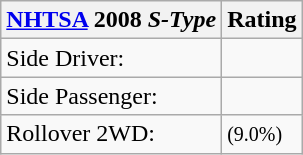<table class="wikitable">
<tr>
<th><a href='#'>NHTSA</a> 2008 <em>S-Type</em></th>
<th>Rating</th>
</tr>
<tr>
<td>Side Driver:</td>
<td></td>
</tr>
<tr>
<td>Side Passenger:</td>
<td></td>
</tr>
<tr>
<td>Rollover 2WD:</td>
<td> <small>(9.0%)</small></td>
</tr>
</table>
